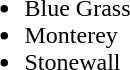<table border="0">
<tr>
<td valign="top"><br><ul><li>Blue Grass</li><li>Monterey</li><li>Stonewall</li></ul></td>
</tr>
</table>
